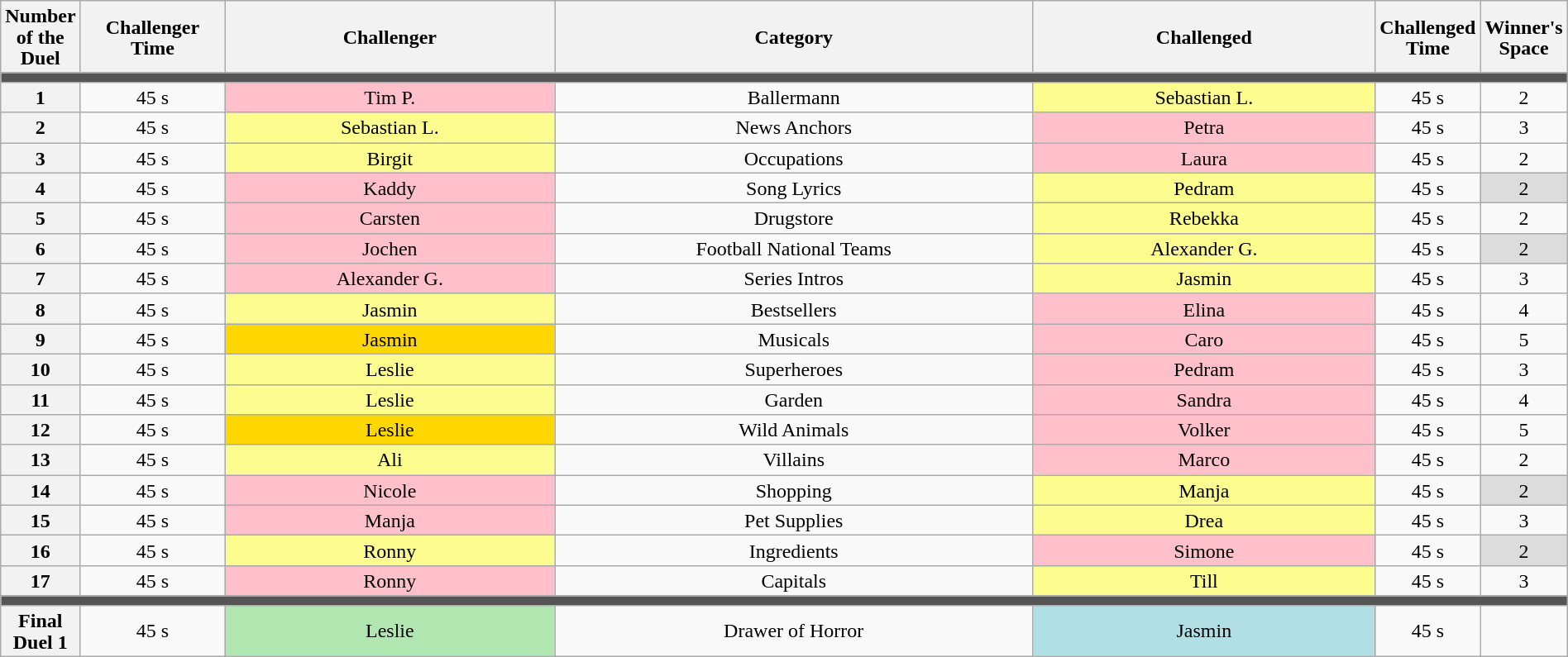<table class="wikitable" style="text-align:center; line-height:17px; width:100%">
<tr>
<th rowspan="1" scope="col" style="width:02%">Number of the Duel</th>
<th rowspan="1" scope="col" style="width:10%">Challenger Time</th>
<th rowspan="1" scope="col" style="width:25%">Challenger</th>
<th rowspan="1" scope="col" style="width:37%">Category</th>
<th rowspan="1" scope="col" style="width:31%">Challenged</th>
<th rowspan="1" scope="col" style="width:10%">Challenged Time</th>
<th rowspan="1" scope="col" style="width:25%">Winner's Space</th>
</tr>
<tr>
<td colspan="7" style="background:#555"></td>
</tr>
<tr>
<th>1</th>
<td>45 s</td>
<td style="background:pink;">Tim P.</td>
<td>Ballermann</td>
<td style="background:#fdfc8f;">Sebastian L.</td>
<td>45 s</td>
<td>2</td>
</tr>
<tr>
<th>2</th>
<td>45 s</td>
<td style="background:#fdfc8f;">Sebastian L.</td>
<td>News Anchors</td>
<td style="background:pink;">Petra</td>
<td>45 s</td>
<td>3</td>
</tr>
<tr>
<th>3</th>
<td>45 s</td>
<td style="background:#fdfc8f;">Birgit</td>
<td>Occupations</td>
<td style="background:pink;">Laura</td>
<td>45 s</td>
<td>2</td>
</tr>
<tr>
<th>4</th>
<td>45 s</td>
<td style="background:pink;">Kaddy</td>
<td>Song Lyrics</td>
<td style="background:#fdfc8f;">Pedram</td>
<td>45 s</td>
<td style="background:#DCDCDC;">2</td>
</tr>
<tr>
<th>5</th>
<td>45 s</td>
<td style="background:pink;">Carsten</td>
<td>Drugstore</td>
<td style="background:#fdfc8f;">Rebekka</td>
<td>45 s</td>
<td>2</td>
</tr>
<tr>
<th>6</th>
<td>45 s</td>
<td style="background:pink;">Jochen</td>
<td>Football National Teams</td>
<td style="background:#fdfc8f;">Alexander G.</td>
<td>45 s</td>
<td style="background:#DCDCDC;">2</td>
</tr>
<tr>
<th>7</th>
<td>45 s</td>
<td style="background:pink;">Alexander G.</td>
<td>Series Intros</td>
<td style="background:#fdfc8f;">Jasmin</td>
<td>45 s</td>
<td>3</td>
</tr>
<tr>
<th>8</th>
<td>45 s</td>
<td style="background:#fdfc8f;">Jasmin</td>
<td>Bestsellers</td>
<td style="background:pink;">Elina</td>
<td>45 s</td>
<td>4</td>
</tr>
<tr>
<th>9</th>
<td>45 s</td>
<td style="background:#FFD700;">Jasmin</td>
<td>Musicals</td>
<td style="background:pink;">Caro</td>
<td>45 s</td>
<td>5</td>
</tr>
<tr>
<th>10</th>
<td>45 s</td>
<td style="background:#fdfc8f;">Leslie</td>
<td>Superheroes</td>
<td style="background:pink;">Pedram</td>
<td>45 s</td>
<td>3</td>
</tr>
<tr>
<th>11</th>
<td>45 s</td>
<td style="background:#fdfc8f;">Leslie</td>
<td>Garden</td>
<td style="background:pink;">Sandra</td>
<td>45 s</td>
<td>4</td>
</tr>
<tr>
<th>12</th>
<td>45 s</td>
<td style="background:#FFD700;">Leslie</td>
<td>Wild Animals</td>
<td style="background:pink;">Volker</td>
<td>45 s</td>
<td>5</td>
</tr>
<tr>
<th>13</th>
<td>45 s</td>
<td style="background:#fdfc8f;">Ali</td>
<td>Villains</td>
<td style="background:pink;">Marco</td>
<td>45 s</td>
<td>2</td>
</tr>
<tr>
<th>14</th>
<td>45 s</td>
<td style="background:pink;">Nicole</td>
<td>Shopping</td>
<td style="background:#fdfc8f;">Manja</td>
<td>45 s</td>
<td style="background:#DCDCDC;">2</td>
</tr>
<tr>
<th>15</th>
<td>45 s</td>
<td style="background:pink;">Manja</td>
<td>Pet Supplies</td>
<td style="background:#fdfc8f;">Drea</td>
<td>45 s</td>
<td>3</td>
</tr>
<tr>
<th>16</th>
<td>45 s</td>
<td style="background:#fdfc8f;">Ronny</td>
<td>Ingredients</td>
<td style="background:pink;">Simone</td>
<td>45 s</td>
<td style="background:#DCDCDC;">2</td>
</tr>
<tr>
<th>17</th>
<td>45 s</td>
<td style="background:pink;">Ronny</td>
<td>Capitals</td>
<td style="background:#fdfc8f;">Till</td>
<td>45 s</td>
<td>3</td>
</tr>
<tr>
<td colspan="7" style="background:#555"></td>
</tr>
<tr>
<th>Final Duel 1</th>
<td>45 s</td>
<td style="background:#b0e6b0;">Leslie</td>
<td>Drawer of Horror</td>
<td style="background:#b0e0e6;">Jasmin</td>
<td>45 s</td>
<td></td>
</tr>
</table>
